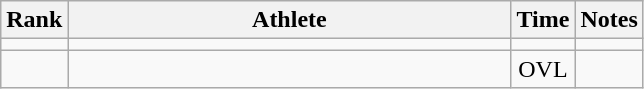<table class="wikitable" style="text-align:center">
<tr>
<th>Rank</th>
<th Style="width:18em">Athlete</th>
<th>Time</th>
<th>Notes</th>
</tr>
<tr>
<td></td>
<td style="text-align:left"></td>
<td></td>
<td></td>
</tr>
<tr>
<td></td>
<td style="text-align:left"></td>
<td>OVL</td>
<td></td>
</tr>
</table>
